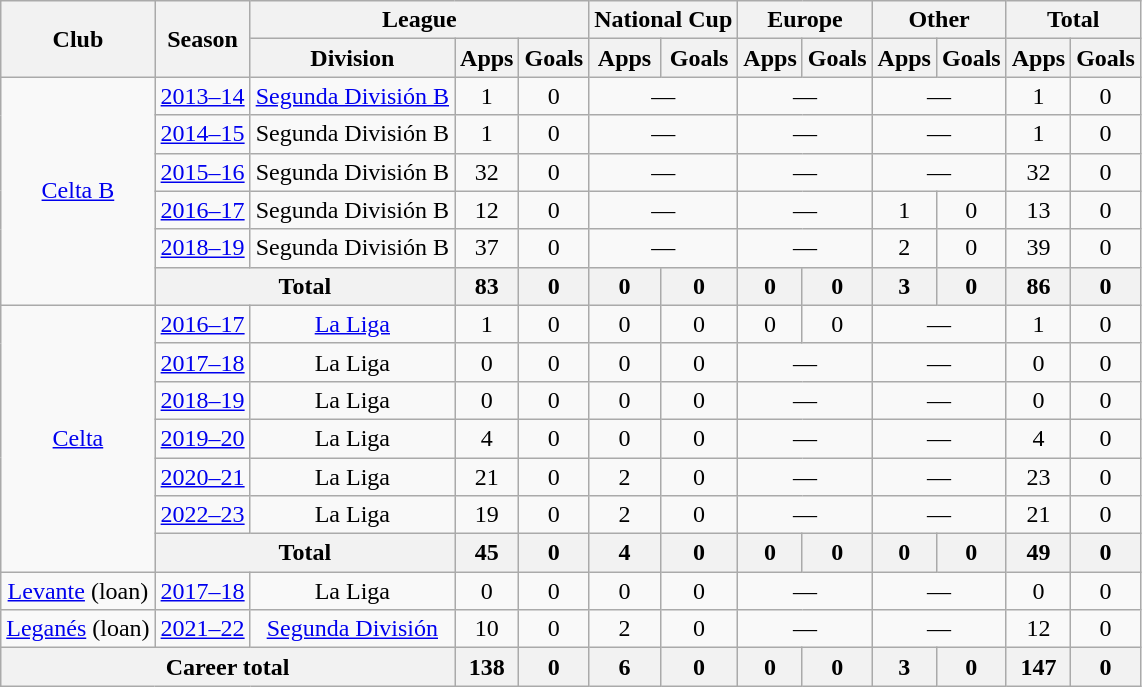<table class="wikitable" style="text-align:center">
<tr>
<th rowspan="2">Club</th>
<th rowspan="2">Season</th>
<th colspan="3">League</th>
<th colspan="2">National Cup</th>
<th colspan="2">Europe</th>
<th colspan="2">Other</th>
<th colspan="2">Total</th>
</tr>
<tr>
<th>Division</th>
<th>Apps</th>
<th>Goals</th>
<th>Apps</th>
<th>Goals</th>
<th>Apps</th>
<th>Goals</th>
<th>Apps</th>
<th>Goals</th>
<th>Apps</th>
<th>Goals</th>
</tr>
<tr>
<td rowspan="6"><a href='#'>Celta B</a></td>
<td><a href='#'>2013–14</a></td>
<td><a href='#'>Segunda División B</a></td>
<td>1</td>
<td>0</td>
<td colspan="2">—</td>
<td colspan="2">—</td>
<td colspan="2">—</td>
<td>1</td>
<td>0</td>
</tr>
<tr>
<td><a href='#'>2014–15</a></td>
<td>Segunda División B</td>
<td>1</td>
<td>0</td>
<td colspan="2">—</td>
<td colspan="2">—</td>
<td colspan="2">—</td>
<td>1</td>
<td>0</td>
</tr>
<tr>
<td><a href='#'>2015–16</a></td>
<td>Segunda División B</td>
<td>32</td>
<td>0</td>
<td colspan="2">—</td>
<td colspan="2">—</td>
<td colspan="2">—</td>
<td>32</td>
<td>0</td>
</tr>
<tr>
<td><a href='#'>2016–17</a></td>
<td>Segunda División B</td>
<td>12</td>
<td>0</td>
<td colspan="2">—</td>
<td colspan="2">—</td>
<td>1</td>
<td>0</td>
<td>13</td>
<td>0</td>
</tr>
<tr>
<td><a href='#'>2018–19</a></td>
<td>Segunda División B</td>
<td>37</td>
<td>0</td>
<td colspan="2">—</td>
<td colspan="2">—</td>
<td>2</td>
<td>0</td>
<td>39</td>
<td>0</td>
</tr>
<tr>
<th colspan="2">Total</th>
<th>83</th>
<th>0</th>
<th>0</th>
<th>0</th>
<th>0</th>
<th>0</th>
<th>3</th>
<th>0</th>
<th>86</th>
<th>0</th>
</tr>
<tr>
<td rowspan="7"><a href='#'>Celta</a></td>
<td><a href='#'>2016–17</a></td>
<td><a href='#'>La Liga</a></td>
<td>1</td>
<td>0</td>
<td>0</td>
<td>0</td>
<td>0</td>
<td>0</td>
<td colspan="2">—</td>
<td>1</td>
<td>0</td>
</tr>
<tr>
<td><a href='#'>2017–18</a></td>
<td>La Liga</td>
<td>0</td>
<td>0</td>
<td>0</td>
<td>0</td>
<td colspan="2">—</td>
<td colspan="2">—</td>
<td>0</td>
<td>0</td>
</tr>
<tr>
<td><a href='#'>2018–19</a></td>
<td>La Liga</td>
<td>0</td>
<td>0</td>
<td>0</td>
<td>0</td>
<td colspan="2">—</td>
<td colspan="2">—</td>
<td>0</td>
<td>0</td>
</tr>
<tr>
<td><a href='#'>2019–20</a></td>
<td>La Liga</td>
<td>4</td>
<td>0</td>
<td>0</td>
<td>0</td>
<td colspan="2">—</td>
<td colspan="2">—</td>
<td>4</td>
<td>0</td>
</tr>
<tr>
<td><a href='#'>2020–21</a></td>
<td>La Liga</td>
<td>21</td>
<td>0</td>
<td>2</td>
<td>0</td>
<td colspan="2">—</td>
<td colspan="2">—</td>
<td>23</td>
<td>0</td>
</tr>
<tr>
<td><a href='#'>2022–23</a></td>
<td>La Liga</td>
<td>19</td>
<td>0</td>
<td>2</td>
<td>0</td>
<td colspan="2">—</td>
<td colspan="2">—</td>
<td>21</td>
<td>0</td>
</tr>
<tr>
<th colspan="2">Total</th>
<th>45</th>
<th>0</th>
<th>4</th>
<th>0</th>
<th>0</th>
<th>0</th>
<th>0</th>
<th>0</th>
<th>49</th>
<th>0</th>
</tr>
<tr>
<td><a href='#'>Levante</a> (loan)</td>
<td><a href='#'>2017–18</a></td>
<td>La Liga</td>
<td>0</td>
<td>0</td>
<td>0</td>
<td>0</td>
<td colspan="2">—</td>
<td colspan="2">—</td>
<td>0</td>
<td>0</td>
</tr>
<tr>
<td><a href='#'>Leganés</a> (loan)</td>
<td><a href='#'>2021–22</a></td>
<td><a href='#'>Segunda División</a></td>
<td>10</td>
<td>0</td>
<td>2</td>
<td>0</td>
<td colspan="2">—</td>
<td colspan="2">—</td>
<td>12</td>
<td>0</td>
</tr>
<tr>
<th colspan="3">Career total</th>
<th>138</th>
<th>0</th>
<th>6</th>
<th>0</th>
<th>0</th>
<th>0</th>
<th>3</th>
<th>0</th>
<th>147</th>
<th>0</th>
</tr>
</table>
